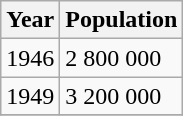<table class="wikitable">
<tr>
<th>Year</th>
<th>Population</th>
</tr>
<tr>
<td>1946</td>
<td>2 800 000</td>
</tr>
<tr>
<td>1949</td>
<td>3 200 000</td>
</tr>
<tr>
</tr>
</table>
